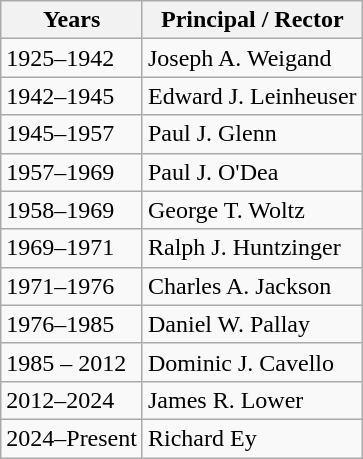<table class="wikitable">
<tr>
<th align="center">Years</th>
<th align="center">Principal / Rector</th>
</tr>
<tr>
<td>1925–1942</td>
<td>Joseph A. Weigand</td>
</tr>
<tr>
<td>1942–1945</td>
<td>Edward J. Leinheuser</td>
</tr>
<tr>
<td>1945–1957</td>
<td>Paul J. Glenn</td>
</tr>
<tr>
<td>1957–1969</td>
<td>Paul J. O'Dea</td>
</tr>
<tr>
<td>1958–1969</td>
<td>George T. Woltz</td>
</tr>
<tr>
<td>1969–1971</td>
<td>Ralph J. Huntzinger</td>
</tr>
<tr>
<td>1971–1976</td>
<td>Charles A. Jackson</td>
</tr>
<tr>
<td>1976–1985</td>
<td>Daniel W. Pallay</td>
</tr>
<tr>
<td>1985 – 2012</td>
<td>Dominic J. Cavello</td>
</tr>
<tr>
<td>2012–2024</td>
<td>James R. Lower</td>
</tr>
<tr>
<td>2024–Present</td>
<td>Richard Ey</td>
</tr>
</table>
